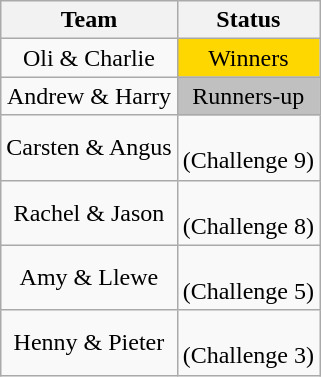<table class="wikitable" style="text-align:center">
<tr valign="top">
<th>Team</th>
<th>Status</th>
</tr>
<tr>
<td>Oli & Charlie</td>
<td style="background:gold">Winners</td>
</tr>
<tr>
<td>Andrew & Harry</td>
<td style="background:silver">Runners-up</td>
</tr>
<tr>
<td>Carsten & Angus</td>
<td><br>(Challenge 9)</td>
</tr>
<tr>
<td>Rachel & Jason</td>
<td><br>(Challenge 8)</td>
</tr>
<tr>
<td>Amy & Llewe</td>
<td><br>(Challenge 5)</td>
</tr>
<tr>
<td>Henny & Pieter</td>
<td><br>(Challenge 3)</td>
</tr>
</table>
